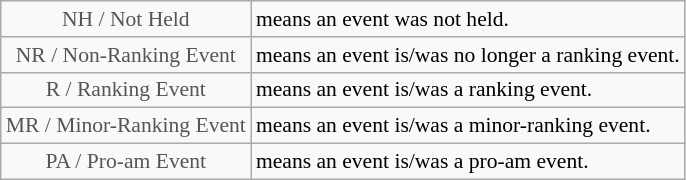<table class="wikitable" style="font-size:90%">
<tr>
<td style="text-align:center; color:#555555;" colspan="4">NH / Not Held</td>
<td>means an event was not held.</td>
</tr>
<tr>
<td style="text-align:center; color:#555555;" colspan="4">NR / Non-Ranking Event</td>
<td>means an event is/was no longer a ranking event.</td>
</tr>
<tr>
<td style="text-align:center; color:#555555;" colspan="4">R / Ranking Event</td>
<td>means an event is/was a ranking event.</td>
</tr>
<tr>
<td style="text-align:center; color:#555555;" colspan="4">MR / Minor-Ranking Event</td>
<td>means an event is/was a minor-ranking event.</td>
</tr>
<tr>
<td style="text-align:center; color:#555555;" colspan="4">PA / Pro-am Event</td>
<td>means an event is/was a pro-am event.</td>
</tr>
</table>
